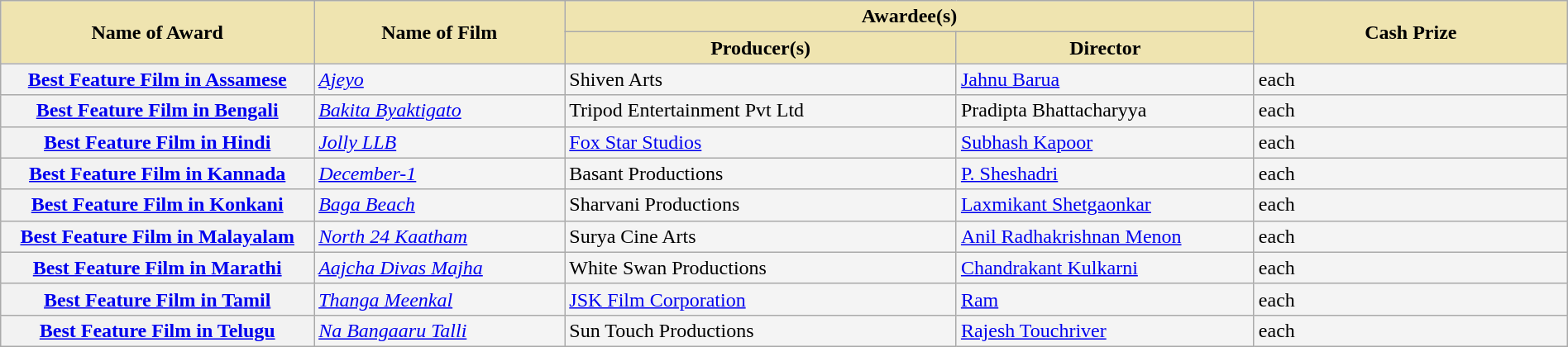<table class="wikitable plainrowheaders" style="width:100%;background-color:#F4F4F4;">
<tr>
<th scope="col" rowspan="2" style="background-color:#EFE4B0;width:20%;">Name of Award</th>
<th scope="col" rowspan="2" style="background-color:#EFE4B0;width:16%;">Name of Film</th>
<th scope="col" colspan="2" style="background-color:#EFE4B0;width:44%;">Awardee(s)</th>
<th scope="col" rowspan="2" style="background-color:#EFE4B0;width:20%;">Cash Prize</th>
</tr>
<tr>
<th style="background-color:#EFE4B0;width:25%;">Producer(s)</th>
<th style="background-color:#EFE4B0;">Director</th>
</tr>
<tr>
<th scope="row"><a href='#'>Best Feature Film in Assamese</a></th>
<td><em><a href='#'>Ajeyo</a></em></td>
<td>Shiven Arts</td>
<td><a href='#'>Jahnu Barua</a></td>
<td> each</td>
</tr>
<tr>
<th scope="row"><a href='#'>Best Feature Film in Bengali</a></th>
<td><em><a href='#'>Bakita Byaktigato</a></em></td>
<td>Tripod Entertainment Pvt Ltd</td>
<td>Pradipta Bhattacharyya</td>
<td> each</td>
</tr>
<tr>
<th scope="row"><a href='#'>Best Feature Film in Hindi</a></th>
<td><em><a href='#'>Jolly LLB</a></em></td>
<td><a href='#'>Fox Star Studios</a></td>
<td><a href='#'>Subhash Kapoor</a></td>
<td> each</td>
</tr>
<tr>
<th scope="row"><a href='#'>Best Feature Film in Kannada</a></th>
<td><em><a href='#'>December-1</a></em></td>
<td>Basant Productions</td>
<td><a href='#'>P. Sheshadri</a></td>
<td> each</td>
</tr>
<tr>
<th scope="row"><a href='#'>Best Feature Film in Konkani</a></th>
<td><em><a href='#'>Baga Beach</a></em></td>
<td>Sharvani Productions</td>
<td><a href='#'>Laxmikant Shetgaonkar</a></td>
<td> each</td>
</tr>
<tr>
<th scope="row"><a href='#'>Best Feature Film in Malayalam</a></th>
<td><em><a href='#'>North 24 Kaatham</a></em></td>
<td>Surya Cine Arts</td>
<td><a href='#'>Anil Radhakrishnan Menon</a></td>
<td> each</td>
</tr>
<tr>
<th scope="row"><a href='#'>Best Feature Film in Marathi</a></th>
<td><em><a href='#'>Aajcha Divas Majha</a></em></td>
<td>White Swan Productions</td>
<td><a href='#'>Chandrakant Kulkarni</a></td>
<td> each</td>
</tr>
<tr>
<th scope="row"><a href='#'>Best Feature Film in Tamil</a></th>
<td><em><a href='#'>Thanga Meenkal</a></em></td>
<td><a href='#'>JSK Film Corporation</a></td>
<td><a href='#'>Ram</a></td>
<td> each</td>
</tr>
<tr>
<th scope="row"><a href='#'>Best Feature Film in Telugu</a></th>
<td><em><a href='#'>Na Bangaaru Talli</a></em></td>
<td>Sun Touch Productions</td>
<td><a href='#'>Rajesh Touchriver</a></td>
<td> each</td>
</tr>
</table>
